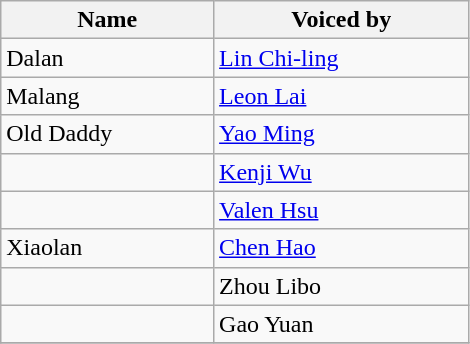<table class="wikitable">
<tr>
<th width=25%>Name</th>
<th width=30%>Voiced by</th>
</tr>
<tr>
<td>Dalan</td>
<td><a href='#'>Lin Chi-ling</a></td>
</tr>
<tr>
<td>Malang</td>
<td><a href='#'>Leon Lai</a></td>
</tr>
<tr>
<td>Old Daddy</td>
<td><a href='#'>Yao Ming</a></td>
</tr>
<tr>
<td></td>
<td><a href='#'>Kenji Wu</a></td>
</tr>
<tr>
<td></td>
<td><a href='#'>Valen Hsu</a></td>
</tr>
<tr>
<td>Xiaolan</td>
<td><a href='#'>Chen Hao</a></td>
</tr>
<tr>
<td></td>
<td>Zhou Libo</td>
</tr>
<tr>
<td></td>
<td>Gao Yuan</td>
</tr>
<tr>
</tr>
</table>
